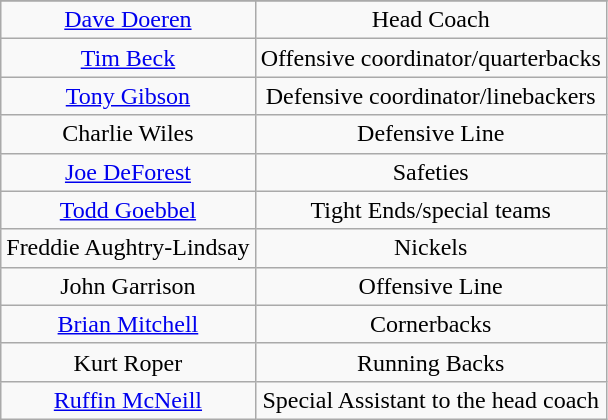<table class="wikitable">
<tr>
</tr>
<tr align="center">
<td><a href='#'>Dave Doeren</a></td>
<td>Head Coach</td>
</tr>
<tr align="center">
<td><a href='#'>Tim Beck</a></td>
<td>Offensive coordinator/quarterbacks</td>
</tr>
<tr align="center">
<td><a href='#'>Tony Gibson</a></td>
<td>Defensive coordinator/linebackers</td>
</tr>
<tr align="center">
<td>Charlie Wiles</td>
<td>Defensive Line</td>
</tr>
<tr align="center">
<td><a href='#'>Joe DeForest</a></td>
<td>Safeties</td>
</tr>
<tr align="center">
<td><a href='#'>Todd Goebbel</a></td>
<td>Tight Ends/special teams</td>
</tr>
<tr align="center">
<td>Freddie Aughtry-Lindsay</td>
<td>Nickels</td>
</tr>
<tr align="center">
<td>John Garrison</td>
<td>Offensive Line</td>
</tr>
<tr align="center">
<td><a href='#'>Brian Mitchell</a></td>
<td>Cornerbacks</td>
</tr>
<tr align="center">
<td>Kurt Roper</td>
<td>Running Backs</td>
</tr>
<tr align="center">
<td><a href='#'>Ruffin McNeill</a></td>
<td>Special Assistant to the head coach</td>
</tr>
</table>
